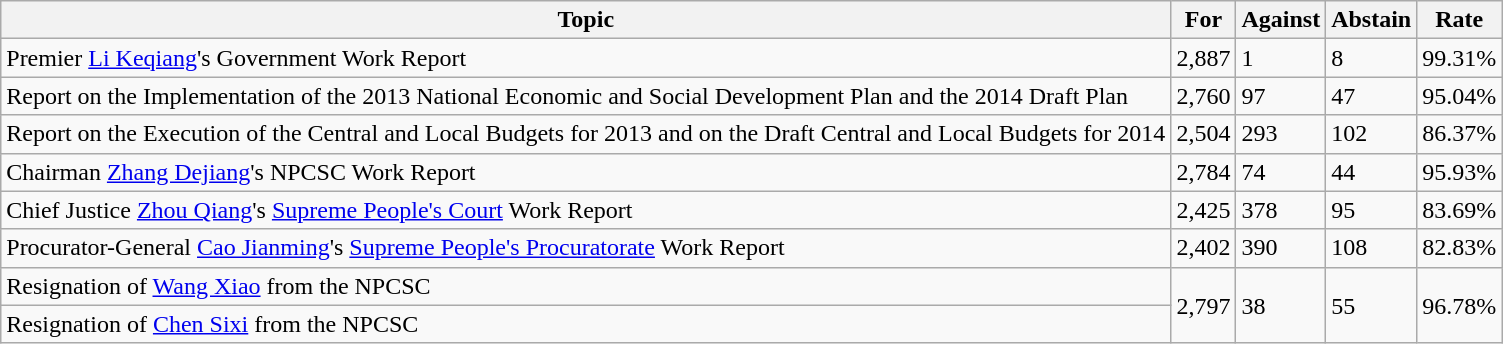<table class="wikitable">
<tr>
<th>Topic</th>
<th>For</th>
<th>Against</th>
<th>Abstain</th>
<th>Rate</th>
</tr>
<tr>
<td>Premier <a href='#'>Li Keqiang</a>'s Government Work Report</td>
<td>2,887</td>
<td>1</td>
<td>8</td>
<td>99.31%</td>
</tr>
<tr>
<td>Report on the Implementation of the 2013 National Economic and Social Development Plan and the 2014 Draft Plan</td>
<td>2,760</td>
<td>97</td>
<td>47</td>
<td>95.04%</td>
</tr>
<tr>
<td>Report on the Execution of the Central and Local Budgets for 2013 and on the Draft Central and Local Budgets for 2014</td>
<td>2,504</td>
<td>293</td>
<td>102</td>
<td>86.37%</td>
</tr>
<tr>
<td>Chairman <a href='#'>Zhang Dejiang</a>'s NPCSC Work Report</td>
<td>2,784</td>
<td>74</td>
<td>44</td>
<td>95.93%</td>
</tr>
<tr>
<td>Chief Justice <a href='#'>Zhou Qiang</a>'s <a href='#'>Supreme People's Court</a> Work Report</td>
<td>2,425</td>
<td>378</td>
<td>95</td>
<td>83.69%</td>
</tr>
<tr>
<td>Procurator-General <a href='#'>Cao Jianming</a>'s <a href='#'>Supreme People's Procuratorate</a> Work Report</td>
<td>2,402</td>
<td>390</td>
<td>108</td>
<td>82.83%</td>
</tr>
<tr>
<td>Resignation of <a href='#'>Wang Xiao</a> from the NPCSC</td>
<td rowspan="2">2,797</td>
<td rowspan="2">38</td>
<td rowspan="2">55</td>
<td rowspan="2">96.78%</td>
</tr>
<tr>
<td>Resignation of <a href='#'>Chen Sixi</a> from the NPCSC</td>
</tr>
</table>
